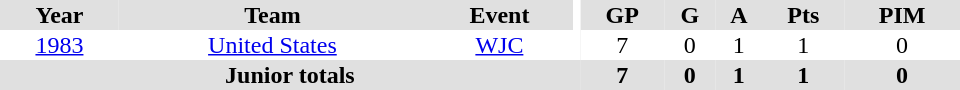<table border="0" cellpadding="1" cellspacing="0" ID="Table3" style="text-align:center; width:40em">
<tr bgcolor="#e0e0e0">
<th>Year</th>
<th>Team</th>
<th>Event</th>
<th rowspan="102" bgcolor="#ffffff"></th>
<th>GP</th>
<th>G</th>
<th>A</th>
<th>Pts</th>
<th>PIM</th>
</tr>
<tr>
<td><a href='#'>1983</a></td>
<td><a href='#'>United States</a></td>
<td><a href='#'>WJC</a></td>
<td>7</td>
<td>0</td>
<td>1</td>
<td>1</td>
<td>0</td>
</tr>
<tr bgcolor="#e0e0e0">
<th colspan="4">Junior totals</th>
<th>7</th>
<th>0</th>
<th>1</th>
<th>1</th>
<th>0</th>
</tr>
</table>
